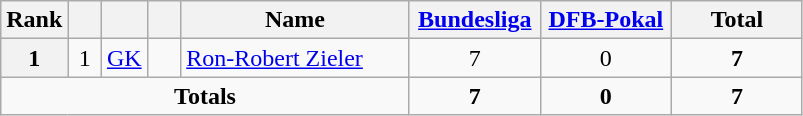<table class="wikitable" style="text-align:center">
<tr>
<th width=15>Rank</th>
<th width=15></th>
<th width=15></th>
<th width=15></th>
<th width=145>Name</th>
<th width=80><strong><a href='#'>Bundesliga</a></strong></th>
<th width=80><strong><a href='#'>DFB-Pokal</a></strong></th>
<th width=80>Total</th>
</tr>
<tr>
<th>1</th>
<td>1</td>
<td><a href='#'>GK</a></td>
<td></td>
<td align=left><a href='#'>Ron-Robert Zieler</a></td>
<td>7</td>
<td>0</td>
<td><strong>7</strong></td>
</tr>
<tr>
<td colspan=5><strong>Totals</strong></td>
<td><strong>7</strong></td>
<td><strong>0</strong></td>
<td><strong>7</strong></td>
</tr>
</table>
